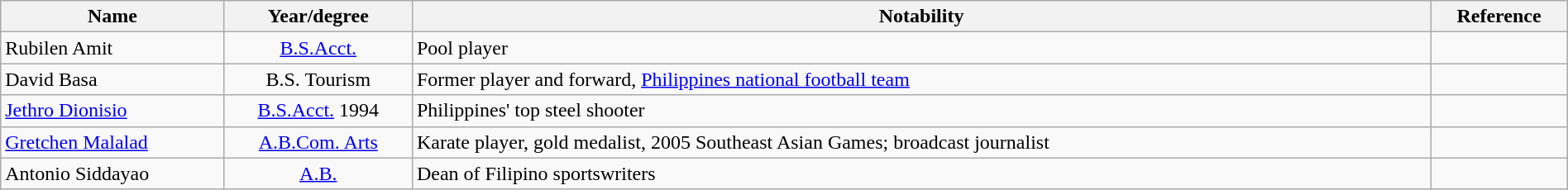<table class="wikitable sortable" style="width:100%;">
<tr>
<th style="width:*;">Name</th>
<th style="width:12%;">Year/degree</th>
<th style="width:65%;" class="unsortable">Notability</th>
<th style="width:*;" class="unsortable">Reference</th>
</tr>
<tr>
<td>Rubilen Amit</td>
<td align=center><a href='#'>B.S.Acct.</a></td>
<td>Pool player</td>
<td align=center></td>
</tr>
<tr>
<td>David Basa</td>
<td align=center>B.S. Tourism</td>
<td>Former player and forward, <a href='#'>Philippines national football team</a></td>
<td align=center></td>
</tr>
<tr>
<td><a href='#'>Jethro Dionisio</a></td>
<td align=center><a href='#'>B.S.Acct.</a> 1994</td>
<td>Philippines' top steel shooter</td>
<td align=center></td>
</tr>
<tr>
<td><a href='#'>Gretchen Malalad</a></td>
<td align=center><a href='#'>A.B.</a><a href='#'>Com. Arts</a></td>
<td>Karate player, gold medalist, 2005 Southeast Asian Games; broadcast journalist</td>
<td align=center></td>
</tr>
<tr>
<td>Antonio Siddayao</td>
<td align=center><a href='#'>A.B.</a></td>
<td>Dean of Filipino sportswriters</td>
<td align=center></td>
</tr>
</table>
